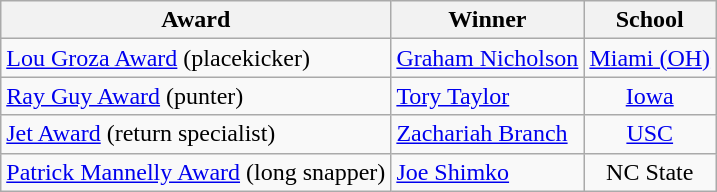<table class="wikitable sortable">
<tr>
<th>Award</th>
<th>Winner</th>
<th>School</th>
</tr>
<tr>
<td><a href='#'>Lou Groza Award</a> (placekicker)</td>
<td><a href='#'>Graham Nicholson</a></td>
<td align="center"><a href='#'>Miami (OH)</a></td>
</tr>
<tr>
<td><a href='#'>Ray Guy Award</a> (punter)</td>
<td><a href='#'>Tory Taylor</a></td>
<td align="center"><a href='#'>Iowa</a></td>
</tr>
<tr>
<td><a href='#'>Jet Award</a> (return specialist)</td>
<td><a href='#'>Zachariah Branch</a></td>
<td align="center"><a href='#'>USC</a></td>
</tr>
<tr>
<td><a href='#'>Patrick Mannelly Award</a> (long snapper)</td>
<td><a href='#'>Joe Shimko</a></td>
<td align="center">NC State</td>
</tr>
</table>
